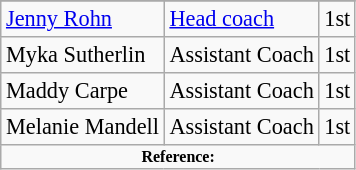<table class="wikitable" style="font-size:93%;">
<tr>
</tr>
<tr>
<td><a href='#'>Jenny Rohn</a></td>
<td><a href='#'>Head coach</a></td>
<td align=center>1st</td>
</tr>
<tr>
<td>Myka Sutherlin</td>
<td>Assistant Coach</td>
<td align=center>1st</td>
</tr>
<tr>
<td>Maddy Carpe</td>
<td>Assistant Coach</td>
<td align=center>1st</td>
</tr>
<tr>
<td>Melanie Mandell</td>
<td>Assistant Coach</td>
<td align=center>1st</td>
</tr>
<tr>
<td colspan="4"  style="font-size:8pt; text-align:center;"><strong>Reference:</strong></td>
</tr>
</table>
